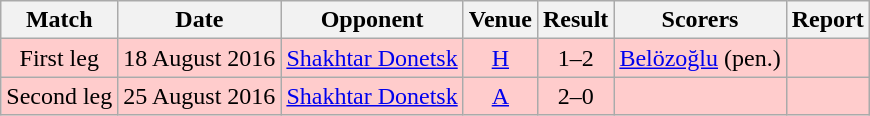<table class="wikitable" style="font-size:100%; text-align:center">
<tr>
<th>Match</th>
<th>Date</th>
<th>Opponent</th>
<th>Venue</th>
<th>Result</th>
<th>Scorers</th>
<th>Report</th>
</tr>
<tr bgcolor=FFCCCC>
<td>First leg</td>
<td>18 August 2016</td>
<td> <a href='#'>Shakhtar Donetsk</a></td>
<td><a href='#'>H</a></td>
<td>1–2</td>
<td><a href='#'>Belözoğlu</a> (pen.)</td>
<td></td>
</tr>
<tr bgcolor=FFCCCC>
<td>Second leg</td>
<td>25 August 2016</td>
<td> <a href='#'>Shakhtar Donetsk</a></td>
<td><a href='#'>A</a></td>
<td>2–0</td>
<td></td>
<td></td>
</tr>
</table>
